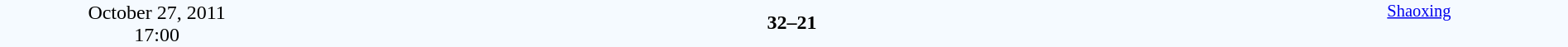<table style="width: 100%; background:#F5FAFF;" cellspacing="0">
<tr>
<td align=center rowspan=3 width=20%>October 27, 2011<br>17:00</td>
</tr>
<tr>
<td width=24% align=right><strong></strong></td>
<td align=center width=13%><strong>32–21</strong></td>
<td width=24%></td>
<td style=font-size:85% rowspan=3 valign=top align=center><a href='#'>Shaoxing</a></td>
</tr>
<tr style=font-size:85%>
<td align=right></td>
<td align=center></td>
<td></td>
</tr>
</table>
